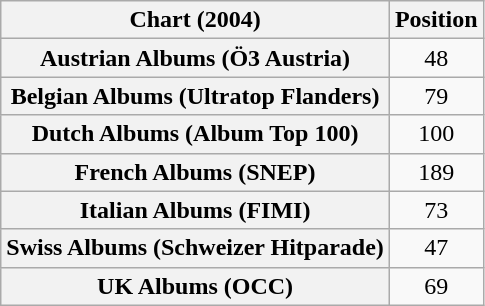<table class="wikitable sortable plainrowheaders" style="text-align:center">
<tr>
<th scope="col">Chart (2004)</th>
<th scope="col">Position</th>
</tr>
<tr>
<th scope="row">Austrian Albums (Ö3 Austria)</th>
<td>48</td>
</tr>
<tr>
<th scope="row">Belgian Albums (Ultratop Flanders)</th>
<td>79</td>
</tr>
<tr>
<th scope="row">Dutch Albums (Album Top 100)</th>
<td>100</td>
</tr>
<tr>
<th scope="row">French Albums (SNEP)</th>
<td>189</td>
</tr>
<tr>
<th scope="row">Italian Albums (FIMI)</th>
<td>73</td>
</tr>
<tr>
<th scope="row">Swiss Albums (Schweizer Hitparade)</th>
<td>47</td>
</tr>
<tr>
<th scope="row">UK Albums (OCC)</th>
<td>69</td>
</tr>
</table>
